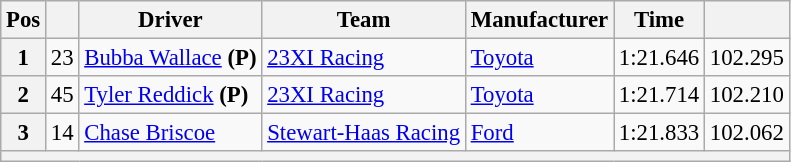<table class="wikitable" style="font-size:95%">
<tr>
<th>Pos</th>
<th></th>
<th>Driver</th>
<th>Team</th>
<th>Manufacturer</th>
<th>Time</th>
<th></th>
</tr>
<tr>
<th>1</th>
<td>23</td>
<td><a href='#'>Bubba Wallace</a> <strong>(P)</strong></td>
<td><a href='#'>23XI Racing</a></td>
<td><a href='#'>Toyota</a></td>
<td>1:21.646</td>
<td>102.295</td>
</tr>
<tr>
<th>2</th>
<td>45</td>
<td><a href='#'>Tyler Reddick</a> <strong>(P)</strong></td>
<td><a href='#'>23XI Racing</a></td>
<td><a href='#'>Toyota</a></td>
<td>1:21.714</td>
<td>102.210</td>
</tr>
<tr>
<th>3</th>
<td>14</td>
<td><a href='#'>Chase Briscoe</a></td>
<td><a href='#'>Stewart-Haas Racing</a></td>
<td><a href='#'>Ford</a></td>
<td>1:21.833</td>
<td>102.062</td>
</tr>
<tr>
<th colspan="7"></th>
</tr>
</table>
